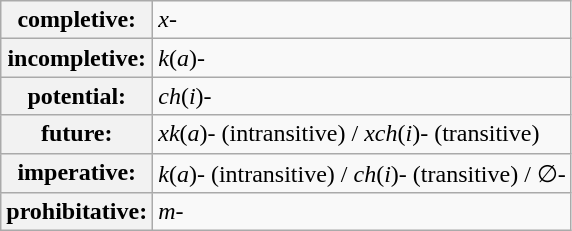<table class="wikitable">
<tr>
<th><strong>completive:</strong></th>
<td><em>x-</em></td>
</tr>
<tr>
<th><strong>incompletive:</strong></th>
<td><em>k</em>(<em>a</em>)<em>-</em></td>
</tr>
<tr>
<th><strong>potential:</strong></th>
<td><em>ch</em>(<em>i</em>)<em>-</em></td>
</tr>
<tr>
<th><strong>future:</strong></th>
<td><em>xk</em>(<em>a</em>)- (intransitive) / <em>xch</em>(<em>i</em>)- (transitive)</td>
</tr>
<tr>
<th><strong>imperative:</strong></th>
<td><em>k</em>(<em>a</em>)- (intransitive) / <em>ch</em>(<em>i</em>)- (transitive) / ∅-</td>
</tr>
<tr>
<th><strong>prohibitative:</strong></th>
<td><em>m-</em></td>
</tr>
</table>
